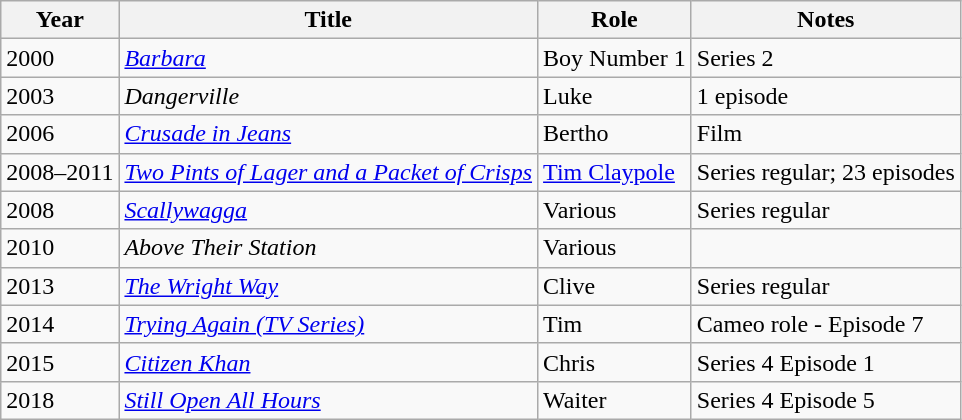<table class="wikitable">
<tr>
<th>Year</th>
<th>Title</th>
<th>Role</th>
<th>Notes</th>
</tr>
<tr>
<td rowspan="1">2000</td>
<td><em><a href='#'>Barbara</a></em></td>
<td>Boy Number 1</td>
<td>Series 2</td>
</tr>
<tr>
<td rowspan="1">2003</td>
<td><em>Dangerville</em></td>
<td>Luke</td>
<td>1 episode</td>
</tr>
<tr>
<td rowspan="1">2006</td>
<td><em><a href='#'>Crusade in Jeans</a></em></td>
<td>Bertho</td>
<td>Film</td>
</tr>
<tr>
<td rowspan="1">2008–2011</td>
<td><em><a href='#'>Two Pints of Lager and a Packet of Crisps</a></em></td>
<td><a href='#'>Tim Claypole</a></td>
<td>Series regular; 23 episodes</td>
</tr>
<tr>
<td rowspan="1">2008</td>
<td><em><a href='#'>Scallywagga</a></em></td>
<td>Various</td>
<td>Series regular</td>
</tr>
<tr>
<td rowspan="1">2010</td>
<td><em>Above Their Station</em></td>
<td>Various</td>
<td></td>
</tr>
<tr>
<td rowspan="1">2013</td>
<td><em><a href='#'>The Wright Way</a></em></td>
<td>Clive</td>
<td>Series regular</td>
</tr>
<tr>
<td rowspan="1">2014</td>
<td><em><a href='#'>Trying Again (TV Series)</a></em></td>
<td>Tim</td>
<td>Cameo role - Episode 7</td>
</tr>
<tr>
<td rowspan="1">2015</td>
<td><em><a href='#'>Citizen Khan</a></em></td>
<td>Chris</td>
<td>Series 4 Episode 1</td>
</tr>
<tr>
<td rowspan=>2018</td>
<td><em> <a href='#'>Still Open All Hours</a> </em></td>
<td>Waiter</td>
<td>Series 4 Episode 5</td>
</tr>
</table>
